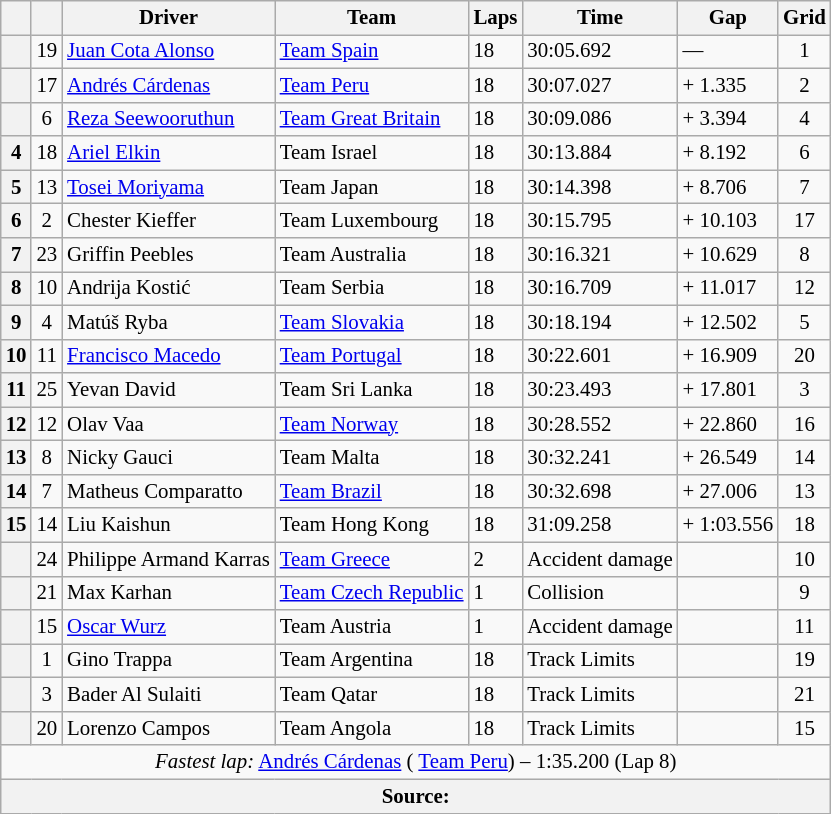<table class="wikitable" style="font-size: 87%;">
<tr>
<th></th>
<th></th>
<th>Driver</th>
<th>Team</th>
<th>Laps</th>
<th>Time</th>
<th>Gap</th>
<th>Grid</th>
</tr>
<tr>
<th></th>
<td align=center>19</td>
<td><a href='#'>Juan Cota Alonso</a></td>
<td> <a href='#'>Team Spain</a></td>
<td>18</td>
<td>30:05.692</td>
<td>—</td>
<td align=center>1</td>
</tr>
<tr>
<th></th>
<td align=center>17</td>
<td><a href='#'>Andrés Cárdenas</a></td>
<td> <a href='#'>Team Peru</a></td>
<td>18</td>
<td>30:07.027</td>
<td>+ 1.335</td>
<td align=center>2</td>
</tr>
<tr>
<th></th>
<td align=center>6</td>
<td><a href='#'>Reza Seewooruthun</a></td>
<td> <a href='#'>Team Great Britain</a></td>
<td>18</td>
<td>30:09.086</td>
<td>+ 3.394</td>
<td align=center>4</td>
</tr>
<tr>
<th>4</th>
<td align=center>18</td>
<td><a href='#'>Ariel Elkin</a></td>
<td> Team Israel</td>
<td>18</td>
<td>30:13.884</td>
<td>+ 8.192</td>
<td align=center>6</td>
</tr>
<tr>
<th>5</th>
<td align=center>13</td>
<td><a href='#'>Tosei Moriyama</a></td>
<td> Team Japan</td>
<td>18</td>
<td>30:14.398</td>
<td>+ 8.706</td>
<td align=center>7</td>
</tr>
<tr>
<th>6</th>
<td align=center>2</td>
<td>Chester Kieffer</td>
<td> Team Luxembourg</td>
<td>18</td>
<td>30:15.795</td>
<td>+ 10.103</td>
<td align=center>17</td>
</tr>
<tr>
<th>7</th>
<td align=center>23</td>
<td>Griffin Peebles</td>
<td> Team Australia</td>
<td>18</td>
<td>30:16.321</td>
<td>+ 10.629 </td>
<td align=center>8</td>
</tr>
<tr>
<th>8</th>
<td align=center>10</td>
<td>Andrija Kostić</td>
<td> Team Serbia</td>
<td>18</td>
<td>30:16.709</td>
<td>+ 11.017</td>
<td align=center>12</td>
</tr>
<tr>
<th>9</th>
<td align=center>4</td>
<td>Matúš Ryba</td>
<td> <a href='#'>Team Slovakia</a></td>
<td>18</td>
<td>30:18.194</td>
<td>+ 12.502 </td>
<td align=center>5</td>
</tr>
<tr>
<th>10</th>
<td align=center>11</td>
<td><a href='#'>Francisco Macedo</a></td>
<td> <a href='#'>Team Portugal</a></td>
<td>18</td>
<td>30:22.601</td>
<td>+ 16.909 </td>
<td align=center>20</td>
</tr>
<tr>
<th>11</th>
<td align=center>25</td>
<td>Yevan David</td>
<td> Team Sri Lanka</td>
<td>18</td>
<td>30:23.493</td>
<td>+ 17.801 </td>
<td align=center>3</td>
</tr>
<tr>
<th>12</th>
<td align=center>12</td>
<td>Olav Vaa</td>
<td> <a href='#'>Team Norway</a></td>
<td>18</td>
<td>30:28.552</td>
<td>+ 22.860</td>
<td align=center>16</td>
</tr>
<tr>
<th>13</th>
<td align=center>8</td>
<td>Nicky Gauci</td>
<td> Team Malta</td>
<td>18</td>
<td>30:32.241</td>
<td>+ 26.549</td>
<td align=center>14</td>
</tr>
<tr>
<th>14</th>
<td align=center>7</td>
<td>Matheus Comparatto</td>
<td> <a href='#'>Team Brazil</a></td>
<td>18</td>
<td>30:32.698</td>
<td>+ 27.006 </td>
<td align=center>13</td>
</tr>
<tr>
<th>15</th>
<td align=center>14</td>
<td>Liu Kaishun</td>
<td> Team Hong Kong</td>
<td>18</td>
<td>31:09.258</td>
<td>+ 1:03.556 </td>
<td align=center>18</td>
</tr>
<tr>
<th></th>
<td align=center>24</td>
<td>Philippe Armand Karras</td>
<td> <a href='#'>Team Greece</a></td>
<td>2</td>
<td>Accident damage</td>
<td></td>
<td align=center>10</td>
</tr>
<tr>
<th></th>
<td align=center>21</td>
<td>Max Karhan</td>
<td> <a href='#'>Team Czech Republic</a></td>
<td>1</td>
<td>Collision</td>
<td></td>
<td align=center>9</td>
</tr>
<tr>
<th></th>
<td align=center>15</td>
<td><a href='#'>Oscar Wurz</a></td>
<td> Team Austria</td>
<td>1</td>
<td>Accident damage</td>
<td></td>
<td align=center>11</td>
</tr>
<tr>
<th></th>
<td align=center>1</td>
<td>Gino Trappa</td>
<td> Team Argentina</td>
<td>18</td>
<td>Track Limits </td>
<td></td>
<td align=center>19</td>
</tr>
<tr>
<th></th>
<td align=center>3</td>
<td>Bader Al Sulaiti</td>
<td> Team Qatar</td>
<td>18</td>
<td>Track Limits </td>
<td></td>
<td align=center>21</td>
</tr>
<tr>
<th></th>
<td align=center>20</td>
<td>Lorenzo Campos</td>
<td> Team Angola</td>
<td>18</td>
<td>Track Limits </td>
<td></td>
<td align=center>15</td>
</tr>
<tr>
<td colspan="9" align="center"><em>Fastest lap:</em> <a href='#'>Andrés Cárdenas</a> ( <a href='#'>Team Peru</a>) – 1:35.200 (Lap 8)</td>
</tr>
<tr>
<th colspan=9>Source:</th>
</tr>
</table>
